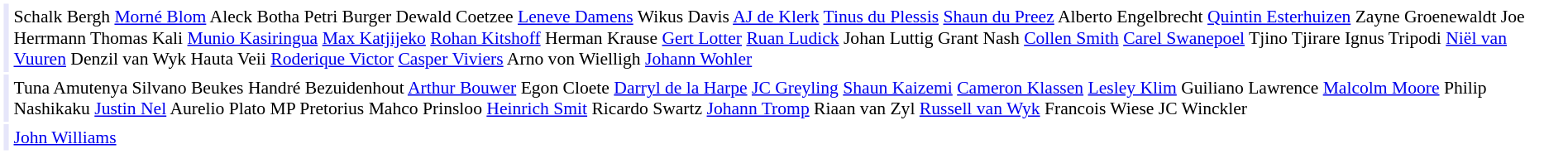<table cellpadding="2" style="border: 1px solid white; font-size:90%;">
<tr>
<td style="text-align:right;" bgcolor="lavender"></td>
<td style="text-align:left;">Schalk Bergh <a href='#'>Morné Blom</a> Aleck Botha Petri Burger Dewald Coetzee <a href='#'>Leneve Damens</a> Wikus Davis <a href='#'>AJ de Klerk</a> <a href='#'>Tinus du Plessis</a> <a href='#'>Shaun du Preez</a> Alberto Engelbrecht <a href='#'>Quintin Esterhuizen</a> Zayne Groenewaldt Joe Herrmann Thomas Kali <a href='#'>Munio Kasiringua</a> <a href='#'>Max Katjijeko</a> <a href='#'>Rohan Kitshoff</a> Herman Krause <a href='#'>Gert Lotter</a> <a href='#'>Ruan Ludick</a> Johan Luttig Grant Nash <a href='#'>Collen Smith</a> <a href='#'>Carel Swanepoel</a> Tjino Tjirare Ignus Tripodi <a href='#'>Niël van Vuuren</a> Denzil van Wyk Hauta Veii <a href='#'>Roderique Victor</a> <a href='#'>Casper Viviers</a> Arno von Wielligh <a href='#'>Johann Wohler</a></td>
</tr>
<tr>
<td style="text-align:right;" bgcolor="lavender"></td>
<td style="text-align:left;">Tuna Amutenya Silvano Beukes Handré Bezuidenhout <a href='#'>Arthur Bouwer</a> Egon Cloete <a href='#'>Darryl de la Harpe</a> <a href='#'>JC Greyling</a> <a href='#'>Shaun Kaizemi</a> <a href='#'>Cameron Klassen</a> <a href='#'>Lesley Klim</a> Guiliano Lawrence <a href='#'>Malcolm Moore</a> Philip Nashikaku <a href='#'>Justin Nel</a> Aurelio Plato MP Pretorius Mahco Prinsloo <a href='#'>Heinrich Smit</a> Ricardo Swartz <a href='#'>Johann Tromp</a> Riaan van Zyl <a href='#'>Russell van Wyk</a> Francois Wiese JC Winckler</td>
</tr>
<tr>
<td style="text-align:right;" bgcolor="lavender"></td>
<td style="text-align:left;"><a href='#'>John Williams</a></td>
</tr>
</table>
